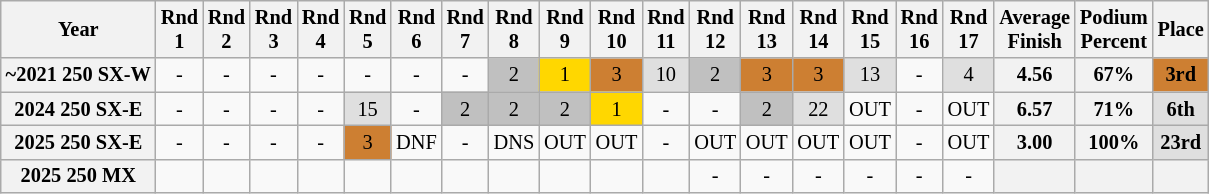<table class="wikitable" style="font-size: 85%; text-align:center">
<tr valign="top">
<th valign="middle">Year</th>
<th>Rnd<br>1</th>
<th>Rnd<br>2</th>
<th>Rnd<br>3</th>
<th>Rnd<br>4</th>
<th>Rnd<br>5</th>
<th>Rnd<br>6</th>
<th>Rnd<br>7</th>
<th>Rnd<br>8</th>
<th>Rnd<br>9</th>
<th>Rnd<br>10</th>
<th>Rnd<br>11</th>
<th>Rnd<br>12</th>
<th>Rnd<br>13</th>
<th>Rnd<br>14</th>
<th>Rnd<br>15</th>
<th>Rnd<br>16</th>
<th>Rnd<br>17</th>
<th valign="middle">Average<br>Finish</th>
<th valign="middle">Podium<br>Percent</th>
<th valign="middle">Place</th>
</tr>
<tr>
<th>~2021 250 SX-W</th>
<td>-</td>
<td>-</td>
<td>-</td>
<td>-</td>
<td>-</td>
<td>-</td>
<td>-</td>
<td style="background: silver;">2</td>
<td style="background: gold;">1</td>
<td style="background:#cd7f32;">3</td>
<td style="background:#dfdfdf;">10</td>
<td style="background: silver;">2</td>
<td style="background:#cd7f32;">3</td>
<td style="background:#cd7f32;">3</td>
<td style="background:#dfdfdf;">13</td>
<td>-</td>
<td style="background:#dfdfdf;">4</td>
<th>4.56</th>
<th>67%</th>
<th style="background:#cd7f32;">3rd</th>
</tr>
<tr>
<th>2024 250 SX-E</th>
<td>-</td>
<td>-</td>
<td>-</td>
<td>-</td>
<td style="background:#dfdfdf;">15</td>
<td>-</td>
<td style="background: silver;">2</td>
<td style="background: silver;">2</td>
<td style="background: silver;">2</td>
<td style="background: gold;">1</td>
<td>-</td>
<td>-</td>
<td style="background: silver;">2</td>
<td style="background:#dfdfdf;">22</td>
<td>OUT</td>
<td>-</td>
<td>OUT</td>
<th>6.57</th>
<th>71%</th>
<th style="background:#dfdfdf;">6th</th>
</tr>
<tr>
<th>2025 250 SX-E</th>
<td>-</td>
<td>-</td>
<td>-</td>
<td>-</td>
<td style="background:#cd7f32;">3</td>
<td>DNF</td>
<td>-</td>
<td>DNS</td>
<td>OUT</td>
<td>OUT</td>
<td>-</td>
<td>OUT</td>
<td>OUT</td>
<td>OUT</td>
<td>OUT</td>
<td>-</td>
<td>OUT</td>
<th>3.00</th>
<th>100%</th>
<th style="background:#dfdfdf;">23rd</th>
</tr>
<tr>
<th>2025 250 MX</th>
<td></td>
<td></td>
<td></td>
<td></td>
<td></td>
<td></td>
<td></td>
<td></td>
<td></td>
<td></td>
<td></td>
<td>-</td>
<td>-</td>
<td>-</td>
<td>-</td>
<td>-</td>
<td>-</td>
<th></th>
<th></th>
<th></th>
</tr>
</table>
